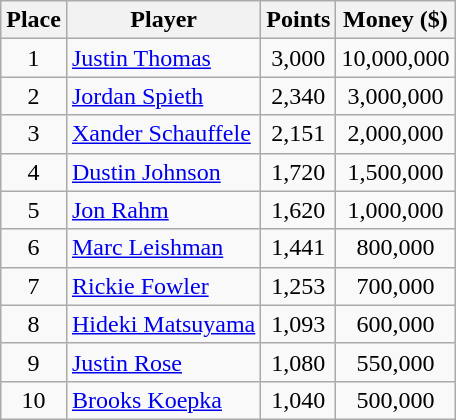<table class="wikitable">
<tr>
<th>Place</th>
<th>Player</th>
<th>Points</th>
<th>Money ($)</th>
</tr>
<tr>
<td align=center>1</td>
<td> <a href='#'>Justin Thomas</a></td>
<td align=center>3,000</td>
<td align=center>10,000,000</td>
</tr>
<tr>
<td align=center>2</td>
<td> <a href='#'>Jordan Spieth</a></td>
<td align=center>2,340</td>
<td align=center>3,000,000</td>
</tr>
<tr>
<td align=center>3</td>
<td> <a href='#'>Xander Schauffele</a></td>
<td align=center>2,151</td>
<td align=center>2,000,000</td>
</tr>
<tr>
<td align=center>4</td>
<td> <a href='#'>Dustin Johnson</a></td>
<td align=center>1,720</td>
<td align=center>1,500,000</td>
</tr>
<tr>
<td align=center>5</td>
<td> <a href='#'>Jon Rahm</a></td>
<td align=center>1,620</td>
<td align=center>1,000,000</td>
</tr>
<tr>
<td align=center>6</td>
<td> <a href='#'>Marc Leishman</a></td>
<td align=center>1,441</td>
<td align=center>800,000</td>
</tr>
<tr>
<td align=center>7</td>
<td> <a href='#'>Rickie Fowler</a></td>
<td align=center>1,253</td>
<td align=center>700,000</td>
</tr>
<tr>
<td align=center>8</td>
<td> <a href='#'>Hideki Matsuyama</a></td>
<td align=center>1,093</td>
<td align=center>600,000</td>
</tr>
<tr>
<td align=center>9</td>
<td> <a href='#'>Justin Rose</a></td>
<td align=center>1,080</td>
<td align=center>550,000</td>
</tr>
<tr>
<td align=center>10</td>
<td> <a href='#'>Brooks Koepka</a></td>
<td align=center>1,040</td>
<td align=center>500,000</td>
</tr>
</table>
